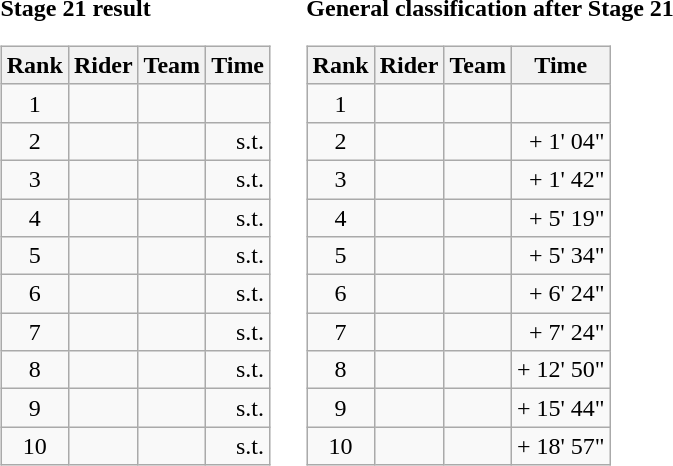<table>
<tr>
<td><strong>Stage 21 result</strong><br><table class="wikitable">
<tr>
<th scope="col">Rank</th>
<th scope="col">Rider</th>
<th scope="col">Team</th>
<th scope="col">Time</th>
</tr>
<tr>
<td style="text-align:center;">1</td>
<td></td>
<td></td>
<td style="text-align:right;"></td>
</tr>
<tr>
<td style="text-align:center;">2</td>
<td></td>
<td></td>
<td style="text-align:right;">s.t.</td>
</tr>
<tr>
<td style="text-align:center;">3</td>
<td></td>
<td></td>
<td style="text-align:right;">s.t.</td>
</tr>
<tr>
<td style="text-align:center;">4</td>
<td></td>
<td></td>
<td style="text-align:right;">s.t.</td>
</tr>
<tr>
<td style="text-align:center;">5</td>
<td></td>
<td></td>
<td style="text-align:right;">s.t.</td>
</tr>
<tr>
<td style="text-align:center;">6</td>
<td></td>
<td></td>
<td style="text-align:right;">s.t.</td>
</tr>
<tr>
<td style="text-align:center;">7</td>
<td></td>
<td></td>
<td style="text-align:right;">s.t.</td>
</tr>
<tr>
<td style="text-align:center;">8</td>
<td></td>
<td></td>
<td style="text-align:right;">s.t.</td>
</tr>
<tr>
<td style="text-align:center;">9</td>
<td></td>
<td></td>
<td style="text-align:right;">s.t.</td>
</tr>
<tr>
<td style="text-align:center;">10</td>
<td></td>
<td></td>
<td style="text-align:right;">s.t.</td>
</tr>
</table>
</td>
<td></td>
<td><strong>General classification after Stage 21</strong><br><table class="wikitable">
<tr>
<th scope="col">Rank</th>
<th scope="col">Rider</th>
<th scope="col">Team</th>
<th scope="col">Time</th>
</tr>
<tr>
<td style="text-align:center;">1</td>
<td></td>
<td></td>
<td style="text-align:right;"></td>
</tr>
<tr>
<td style="text-align:center;">2</td>
<td></td>
<td></td>
<td style="text-align:right;">+ 1' 04"</td>
</tr>
<tr>
<td style="text-align:center;">3</td>
<td></td>
<td></td>
<td style="text-align:right;">+ 1' 42"</td>
</tr>
<tr>
<td style="text-align:center;">4</td>
<td></td>
<td></td>
<td style="text-align:right;">+ 5' 19"</td>
</tr>
<tr>
<td style="text-align:center;">5</td>
<td></td>
<td></td>
<td style="text-align:right;">+ 5' 34"</td>
</tr>
<tr>
<td style="text-align:center;">6</td>
<td></td>
<td></td>
<td style="text-align:right;">+ 6' 24"</td>
</tr>
<tr>
<td style="text-align:center;">7</td>
<td></td>
<td></td>
<td style="text-align:right;">+ 7' 24"</td>
</tr>
<tr>
<td style="text-align:center;">8</td>
<td></td>
<td></td>
<td style="text-align:right;">+ 12' 50"</td>
</tr>
<tr>
<td style="text-align:center;">9</td>
<td></td>
<td></td>
<td style="text-align:right;">+ 15' 44"</td>
</tr>
<tr>
<td style="text-align:center;">10</td>
<td></td>
<td></td>
<td style="text-align:right;">+ 18' 57"</td>
</tr>
</table>
</td>
</tr>
</table>
